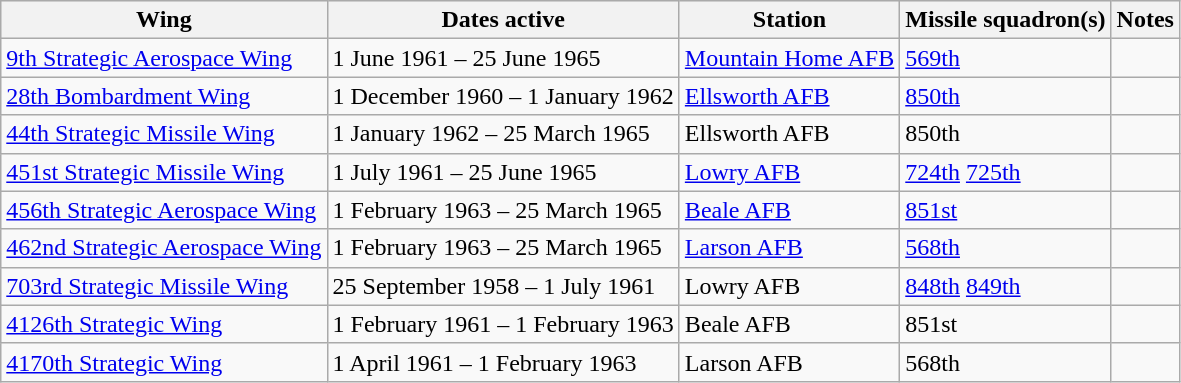<table class="wikitable">
<tr style="background:#efefef;">
<th>Wing</th>
<th>Dates active</th>
<th>Station</th>
<th>Missile squadron(s)</th>
<th>Notes</th>
</tr>
<tr>
<td><a href='#'>9th Strategic Aerospace Wing</a></td>
<td>1 June 1961 – 25 June 1965</td>
<td><a href='#'>Mountain Home AFB</a></td>
<td><a href='#'>569th</a></td>
<td></td>
</tr>
<tr>
<td><a href='#'>28th Bombardment Wing</a></td>
<td>1 December 1960 – 1 January 1962</td>
<td><a href='#'>Ellsworth AFB</a></td>
<td><a href='#'>850th</a></td>
<td></td>
</tr>
<tr>
<td><a href='#'>44th Strategic Missile Wing</a></td>
<td>1 January 1962 – 25 March 1965</td>
<td>Ellsworth AFB</td>
<td>850th</td>
<td></td>
</tr>
<tr>
<td><a href='#'>451st Strategic Missile Wing</a></td>
<td>1 July 1961 – 25 June 1965</td>
<td><a href='#'>Lowry AFB</a></td>
<td><a href='#'>724th</a> <a href='#'>725th</a></td>
<td></td>
</tr>
<tr>
<td><a href='#'>456th Strategic Aerospace Wing</a></td>
<td>1 February 1963 – 25 March 1965</td>
<td><a href='#'>Beale AFB</a></td>
<td><a href='#'>851st</a></td>
<td></td>
</tr>
<tr>
<td><a href='#'>462nd Strategic Aerospace Wing</a></td>
<td>1 February 1963 – 25 March 1965</td>
<td><a href='#'>Larson AFB</a></td>
<td><a href='#'>568th</a></td>
<td></td>
</tr>
<tr>
<td><a href='#'>703rd Strategic Missile Wing</a></td>
<td>25 September 1958 – 1 July 1961</td>
<td>Lowry AFB</td>
<td><a href='#'>848th</a> <a href='#'>849th</a></td>
<td></td>
</tr>
<tr>
<td><a href='#'>4126th Strategic Wing</a></td>
<td>1 February 1961 – 1 February 1963</td>
<td>Beale AFB</td>
<td>851st</td>
<td></td>
</tr>
<tr>
<td><a href='#'>4170th Strategic Wing</a></td>
<td>1 April 1961 – 1 February 1963</td>
<td>Larson AFB</td>
<td>568th</td>
<td></td>
</tr>
</table>
